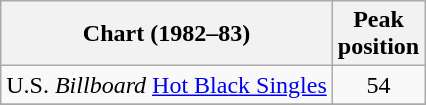<table class="wikitable sortable">
<tr>
<th>Chart (1982–83)</th>
<th>Peak<br>position</th>
</tr>
<tr>
<td>U.S. <em>Billboard</em> <a href='#'>Hot Black Singles</a></td>
<td align="center">54</td>
</tr>
<tr>
</tr>
</table>
